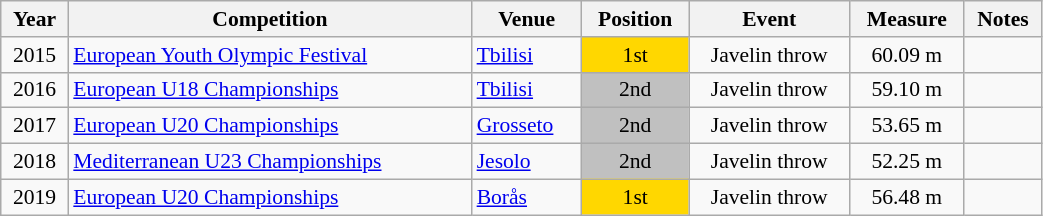<table class="wikitable" width=55% style="font-size:90%; text-align:center;">
<tr>
<th>Year</th>
<th>Competition</th>
<th>Venue</th>
<th>Position</th>
<th>Event</th>
<th>Measure</th>
<th>Notes</th>
</tr>
<tr>
<td>2015</td>
<td align=left><a href='#'>European Youth Olympic Festival</a></td>
<td align=left> <a href='#'>Tbilisi</a></td>
<td bgcolor=gold>1st</td>
<td>Javelin throw</td>
<td>60.09 m</td>
<td> </td>
</tr>
<tr>
<td>2016</td>
<td align=left><a href='#'>European U18 Championships</a></td>
<td align=left> <a href='#'>Tbilisi</a></td>
<td bgcolor=silver>2nd</td>
<td>Javelin throw</td>
<td>59.10 m</td>
<td></td>
</tr>
<tr>
<td>2017</td>
<td align=left><a href='#'>European U20 Championships</a></td>
<td align=left> <a href='#'>Grosseto</a></td>
<td bgcolor=silver>2nd</td>
<td>Javelin throw</td>
<td>53.65 m</td>
<td></td>
</tr>
<tr>
<td>2018</td>
<td align=left><a href='#'>Mediterranean U23 Championships</a></td>
<td align=left> <a href='#'>Jesolo</a></td>
<td bgcolor=silver>2nd</td>
<td>Javelin throw</td>
<td>52.25 m</td>
<td></td>
</tr>
<tr>
<td>2019</td>
<td align=left><a href='#'>European U20 Championships</a></td>
<td align=left> <a href='#'>Borås</a></td>
<td bgcolor=gold>1st</td>
<td>Javelin throw</td>
<td>56.48 m</td>
<td></td>
</tr>
</table>
